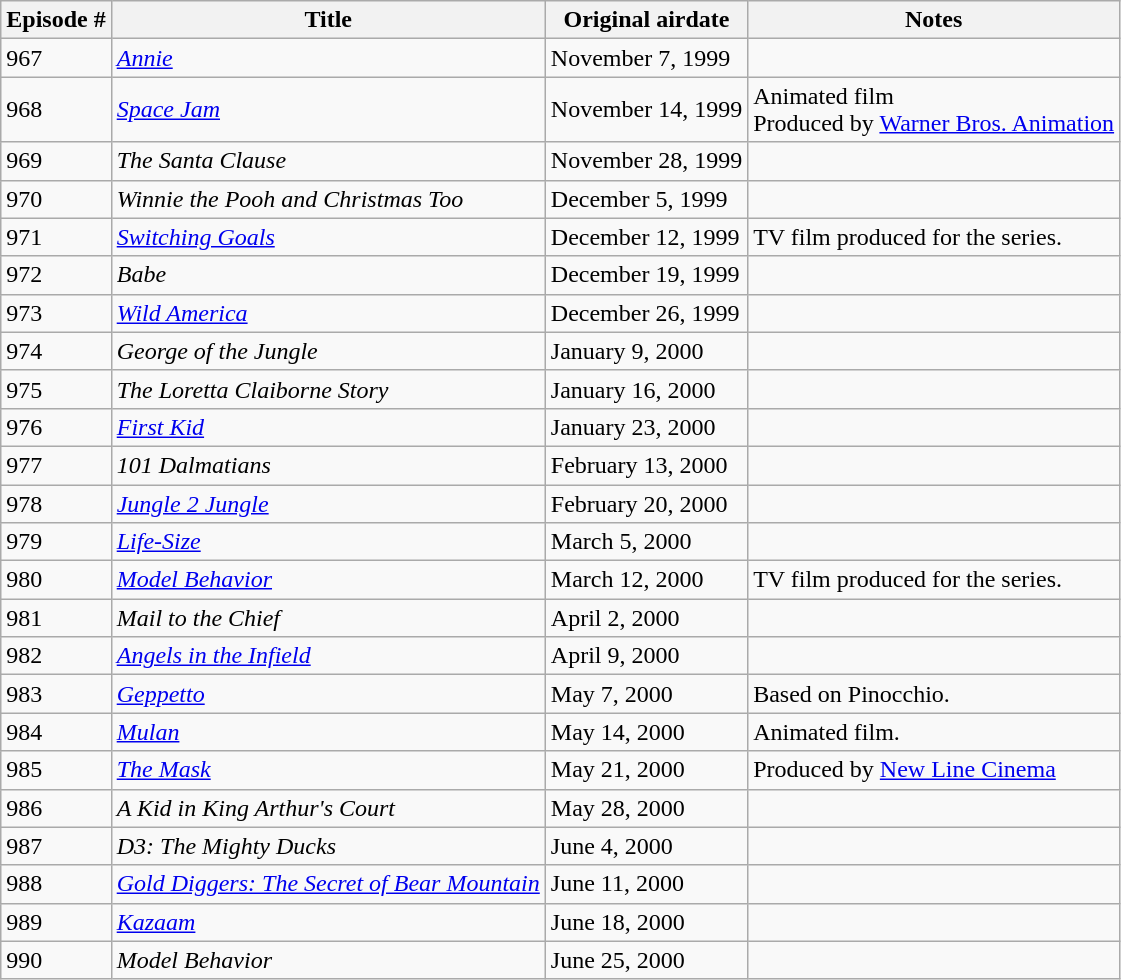<table class="wikitable sortable">
<tr>
<th>Episode #</th>
<th>Title</th>
<th>Original airdate</th>
<th>Notes</th>
</tr>
<tr>
<td>967</td>
<td><em><a href='#'>Annie</a></em></td>
<td>November 7, 1999</td>
<td></td>
</tr>
<tr>
<td>968</td>
<td><em><a href='#'>Space Jam</a></em></td>
<td>November 14, 1999</td>
<td>Animated film<br>Produced by <a href='#'>Warner Bros. Animation</a></td>
</tr>
<tr>
<td>969</td>
<td><em>The Santa Clause</em></td>
<td>November 28, 1999</td>
<td></td>
</tr>
<tr>
<td>970</td>
<td><em>Winnie the Pooh and Christmas Too</em></td>
<td>December 5, 1999</td>
<td></td>
</tr>
<tr>
<td>971</td>
<td><em><a href='#'>Switching Goals</a></em></td>
<td>December 12, 1999</td>
<td>TV film produced for the series.</td>
</tr>
<tr>
<td>972</td>
<td><em>Babe</em></td>
<td>December 19, 1999</td>
<td></td>
</tr>
<tr>
<td>973</td>
<td><em><a href='#'>Wild America</a></em></td>
<td>December 26, 1999</td>
<td></td>
</tr>
<tr>
<td>974</td>
<td><em>George of the Jungle</em></td>
<td>January 9, 2000</td>
<td></td>
</tr>
<tr>
<td>975</td>
<td><em>The Loretta Claiborne Story</em></td>
<td>January 16, 2000</td>
<td></td>
</tr>
<tr>
<td>976</td>
<td><em><a href='#'>First Kid</a></em></td>
<td>January 23, 2000</td>
<td></td>
</tr>
<tr>
<td>977</td>
<td><em>101 Dalmatians</em></td>
<td>February 13, 2000</td>
<td></td>
</tr>
<tr>
<td>978</td>
<td><em><a href='#'>Jungle 2 Jungle</a></em></td>
<td>February 20, 2000</td>
<td></td>
</tr>
<tr>
<td>979</td>
<td><em><a href='#'>Life-Size</a></em></td>
<td>March 5, 2000</td>
<td></td>
</tr>
<tr>
<td>980</td>
<td><em><a href='#'>Model Behavior</a></em></td>
<td>March 12, 2000</td>
<td>TV film produced for the series.</td>
</tr>
<tr>
<td>981</td>
<td><em>Mail to the Chief</em></td>
<td>April 2, 2000</td>
<td></td>
</tr>
<tr>
<td>982</td>
<td><em><a href='#'>Angels in the Infield</a></em></td>
<td>April 9, 2000</td>
<td></td>
</tr>
<tr>
<td>983</td>
<td><em><a href='#'>Geppetto</a></em></td>
<td>May 7, 2000</td>
<td>Based on Pinocchio.</td>
</tr>
<tr>
<td>984</td>
<td><em><a href='#'>Mulan</a></em></td>
<td>May 14, 2000</td>
<td>Animated film.</td>
</tr>
<tr>
<td>985</td>
<td><em><a href='#'>The Mask</a></em></td>
<td>May 21, 2000</td>
<td>Produced by <a href='#'>New Line Cinema</a></td>
</tr>
<tr>
<td>986</td>
<td><em>A Kid in King Arthur's Court</em></td>
<td>May 28, 2000</td>
<td></td>
</tr>
<tr>
<td>987</td>
<td><em>D3: The Mighty Ducks</em></td>
<td>June 4, 2000</td>
<td></td>
</tr>
<tr>
<td>988</td>
<td><em><a href='#'>Gold Diggers: The Secret of Bear Mountain</a></em></td>
<td>June 11, 2000</td>
<td></td>
</tr>
<tr>
<td>989</td>
<td><em><a href='#'>Kazaam</a></em></td>
<td>June 18, 2000</td>
<td></td>
</tr>
<tr>
<td>990</td>
<td><em>Model Behavior</em></td>
<td>June 25, 2000</td>
<td></td>
</tr>
</table>
